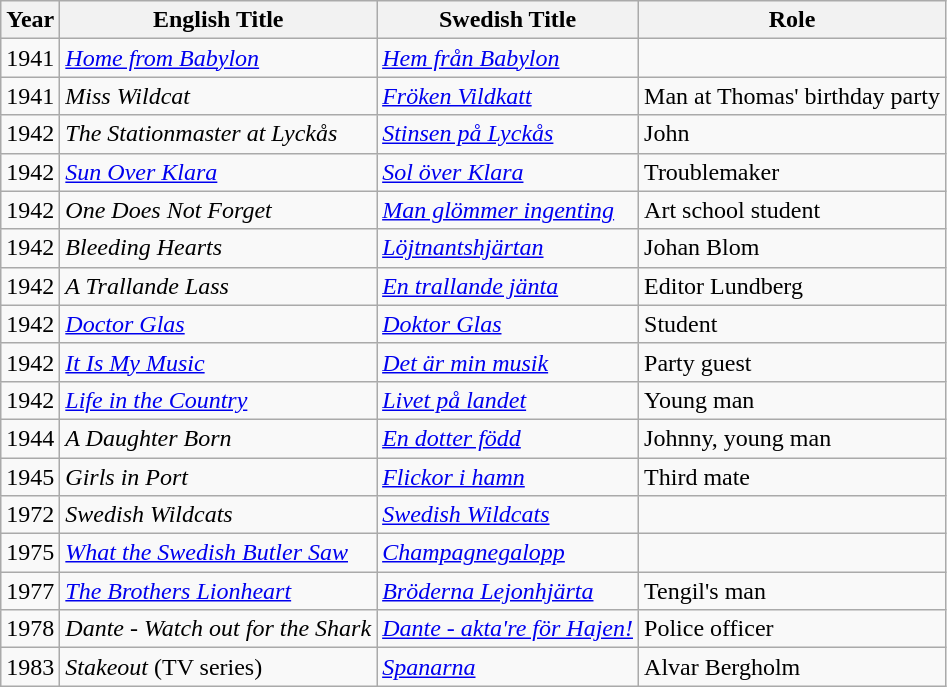<table class="wikitable">
<tr>
<th>Year</th>
<th>English Title</th>
<th>Swedish Title</th>
<th>Role</th>
</tr>
<tr>
<td>1941</td>
<td><em><a href='#'>Home from Babylon</a></em></td>
<td><em><a href='#'>Hem från Babylon</a></em></td>
<td></td>
</tr>
<tr>
<td>1941</td>
<td><em>Miss Wildcat</em></td>
<td><em><a href='#'>Fröken Vildkatt</a></em></td>
<td>Man at Thomas' birthday party</td>
</tr>
<tr>
<td>1942</td>
<td><em>The Stationmaster at Lyckås</em></td>
<td><em><a href='#'>Stinsen på Lyckås</a></em></td>
<td>John</td>
</tr>
<tr>
<td>1942</td>
<td><em><a href='#'>Sun Over Klara</a></em></td>
<td><em><a href='#'>Sol över Klara</a></em></td>
<td>Troublemaker</td>
</tr>
<tr>
<td>1942</td>
<td><em>One Does Not Forget</em></td>
<td><em><a href='#'>Man glömmer ingenting</a></em></td>
<td>Art school student</td>
</tr>
<tr>
<td>1942</td>
<td><em>Bleeding Hearts</em></td>
<td><em><a href='#'>Löjtnantshjärtan</a></em></td>
<td>Johan Blom</td>
</tr>
<tr>
<td>1942</td>
<td><em>A Trallande Lass</em></td>
<td><em><a href='#'>En trallande jänta</a></em></td>
<td>Editor Lundberg</td>
</tr>
<tr>
<td>1942</td>
<td><em><a href='#'>Doctor Glas</a></em></td>
<td><em><a href='#'>Doktor Glas</a></em></td>
<td>Student</td>
</tr>
<tr>
<td>1942</td>
<td><em><a href='#'>It Is My Music</a></em></td>
<td><em><a href='#'>Det är min musik</a></em></td>
<td>Party guest</td>
</tr>
<tr>
<td>1942</td>
<td><em><a href='#'>Life in the Country</a></em></td>
<td><em><a href='#'>Livet på landet</a></em></td>
<td>Young man</td>
</tr>
<tr>
<td>1944</td>
<td><em>A Daughter Born</em></td>
<td><em><a href='#'>En dotter född</a></em></td>
<td>Johnny, young man</td>
</tr>
<tr>
<td>1945</td>
<td><em>Girls in Port</em></td>
<td><em><a href='#'>Flickor i hamn</a></em></td>
<td>Third mate</td>
</tr>
<tr>
<td>1972</td>
<td><em>Swedish Wildcats</em></td>
<td><em><a href='#'>Swedish Wildcats</a></em></td>
<td></td>
</tr>
<tr>
<td>1975</td>
<td><em><a href='#'>What the Swedish Butler Saw</a></em></td>
<td><em><a href='#'>Champagnegalopp</a></em></td>
<td></td>
</tr>
<tr>
<td>1977</td>
<td><em><a href='#'>The Brothers Lionheart</a></em></td>
<td><em><a href='#'>Bröderna Lejonhjärta</a></em></td>
<td>Tengil's man</td>
</tr>
<tr>
<td>1978</td>
<td><em>Dante - Watch out for the Shark</em></td>
<td><em><a href='#'>Dante - akta're för Hajen!</a></em></td>
<td>Police officer</td>
</tr>
<tr>
<td>1983</td>
<td><em>Stakeout</em> (TV series)</td>
<td><em><a href='#'>Spanarna</a></em></td>
<td>Alvar Bergholm</td>
</tr>
</table>
